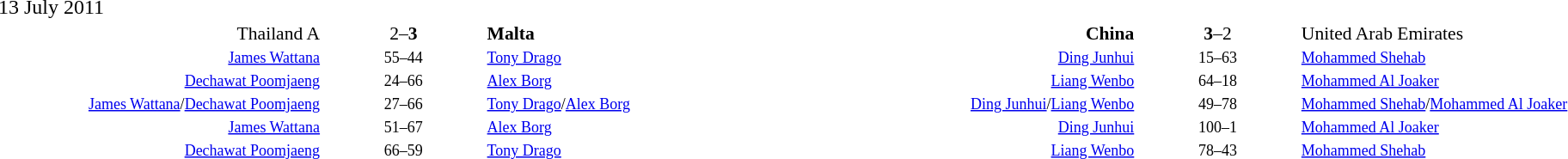<table width="100%" cellspacing="1">
<tr>
<th width=20%></th>
<th width=10%></th>
<th width=20%></th>
<th width=20%></th>
<th width=10%></th>
<th width=20%></th>
</tr>
<tr>
<td>13 July 2011</td>
</tr>
<tr style=font-size:90%>
<td align=right>Thailand A </td>
<td align=center>2–<strong>3</strong></td>
<td><strong> Malta</strong></td>
<td align=right><strong>China </strong></td>
<td align=center><strong>3</strong>–2</td>
<td> United Arab Emirates</td>
</tr>
<tr style=font-size:75%>
<td align=right><a href='#'>James Wattana</a></td>
<td align=center>55–44</td>
<td><a href='#'>Tony Drago</a></td>
<td align=right><a href='#'>Ding Junhui</a></td>
<td align=center>15–63</td>
<td><a href='#'>Mohammed Shehab</a></td>
</tr>
<tr style=font-size:75%>
<td align=right><a href='#'>Dechawat Poomjaeng</a></td>
<td align=center>24–66</td>
<td><a href='#'>Alex Borg</a></td>
<td align=right><a href='#'>Liang Wenbo</a></td>
<td align=center>64–18</td>
<td><a href='#'>Mohammed Al Joaker</a></td>
</tr>
<tr style=font-size:75%>
<td align=right><a href='#'>James Wattana</a>/<a href='#'>Dechawat Poomjaeng</a></td>
<td align=center>27–66</td>
<td><a href='#'>Tony Drago</a>/<a href='#'>Alex Borg</a></td>
<td align=right><a href='#'>Ding Junhui</a>/<a href='#'>Liang Wenbo</a></td>
<td align=center>49–78</td>
<td><a href='#'>Mohammed Shehab</a>/<a href='#'>Mohammed Al Joaker</a></td>
</tr>
<tr style=font-size:75%>
<td align=right><a href='#'>James Wattana</a></td>
<td align=center>51–67</td>
<td><a href='#'>Alex Borg</a></td>
<td align=right><a href='#'>Ding Junhui</a></td>
<td align=center>100–1</td>
<td><a href='#'>Mohammed Al Joaker</a></td>
</tr>
<tr style=font-size:75%>
<td align=right><a href='#'>Dechawat Poomjaeng</a></td>
<td align=center>66–59</td>
<td><a href='#'>Tony Drago</a></td>
<td align=right><a href='#'>Liang Wenbo</a></td>
<td align=center>78–43</td>
<td><a href='#'>Mohammed Shehab</a></td>
</tr>
</table>
